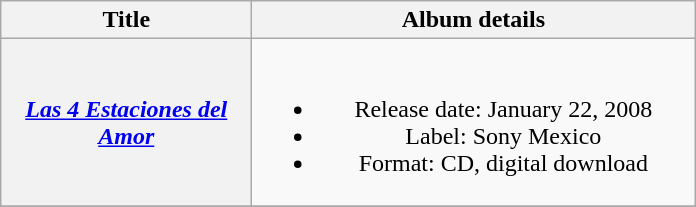<table class="wikitable plainrowheaders" style="text-align:center">
<tr>
<th scope="col" style="width:10em;">Title</th>
<th scope="col" style="width:18em;">Album details</th>
</tr>
<tr>
<th scope="row"><em><a href='#'>Las 4 Estaciones del Amor</a></em></th>
<td><br><ul><li>Release date: January 22, 2008</li><li>Label: Sony Mexico</li><li>Format: CD, digital download</li></ul></td>
</tr>
<tr>
</tr>
</table>
